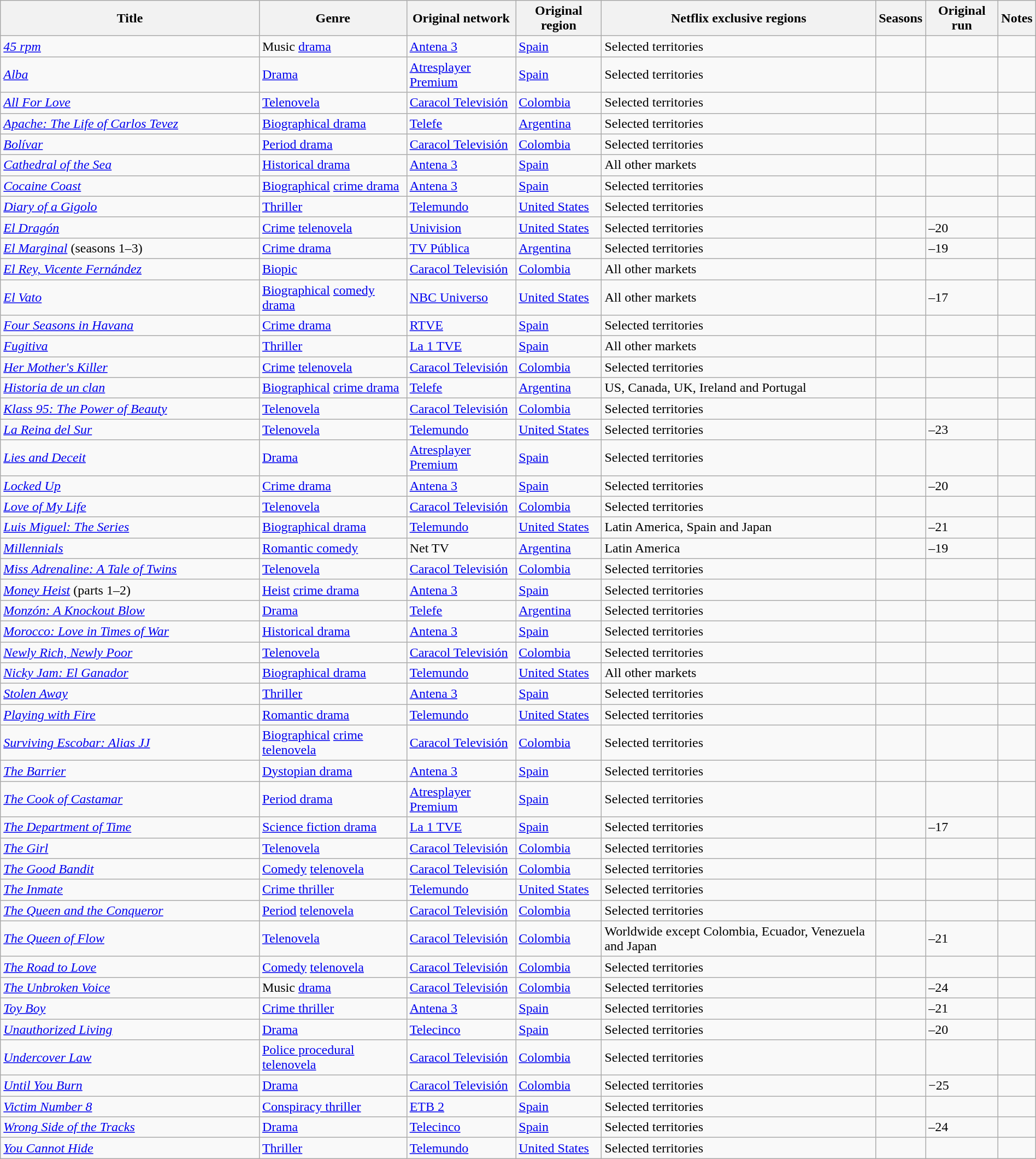<table class="wikitable sortable" style="width:100%;">
<tr>
<th scope="col" style="width:25%;">Title</th>
<th>Genre</th>
<th>Original network</th>
<th>Original region</th>
<th>Netflix exclusive regions</th>
<th>Seasons</th>
<th>Original run</th>
<th>Notes</th>
</tr>
<tr>
<td><em><a href='#'>45 rpm</a></em></td>
<td>Music <a href='#'>drama</a></td>
<td><a href='#'>Antena 3</a></td>
<td><a href='#'>Spain</a></td>
<td>Selected territories</td>
<td></td>
<td></td>
<td></td>
</tr>
<tr>
<td><em><a href='#'>Alba</a></em></td>
<td><a href='#'>Drama</a></td>
<td><a href='#'>Atresplayer Premium</a></td>
<td><a href='#'>Spain</a></td>
<td>Selected territories</td>
<td></td>
<td></td>
<td></td>
</tr>
<tr>
<td><em><a href='#'>All For Love</a></em></td>
<td><a href='#'>Telenovela</a></td>
<td><a href='#'>Caracol Televisión</a></td>
<td><a href='#'>Colombia</a></td>
<td>Selected territories</td>
<td></td>
<td></td>
<td></td>
</tr>
<tr>
<td><em><a href='#'>Apache: The Life of Carlos Tevez</a></em></td>
<td><a href='#'>Biographical drama</a></td>
<td><a href='#'>Telefe</a></td>
<td><a href='#'>Argentina</a></td>
<td>Selected territories</td>
<td></td>
<td></td>
<td></td>
</tr>
<tr>
<td><em><a href='#'>Bolívar</a></em></td>
<td><a href='#'>Period drama</a></td>
<td><a href='#'>Caracol Televisión</a></td>
<td><a href='#'>Colombia</a></td>
<td>Selected territories</td>
<td></td>
<td></td>
<td></td>
</tr>
<tr>
<td><em><a href='#'>Cathedral of the Sea</a></em></td>
<td><a href='#'>Historical drama</a></td>
<td><a href='#'>Antena 3</a></td>
<td><a href='#'>Spain</a></td>
<td>All other markets</td>
<td></td>
<td></td>
<td></td>
</tr>
<tr>
<td><em><a href='#'>Cocaine Coast</a></em></td>
<td><a href='#'>Biographical</a> <a href='#'>crime drama</a></td>
<td><a href='#'>Antena 3</a></td>
<td><a href='#'>Spain</a></td>
<td>Selected territories</td>
<td></td>
<td></td>
<td></td>
</tr>
<tr>
<td><em><a href='#'>Diary of a Gigolo</a></em></td>
<td><a href='#'>Thriller</a></td>
<td><a href='#'>Telemundo</a></td>
<td><a href='#'>United States</a></td>
<td>Selected territories</td>
<td></td>
<td></td>
<td></td>
</tr>
<tr>
<td><em><a href='#'>El Dragón</a></em></td>
<td><a href='#'>Crime</a> <a href='#'>telenovela</a></td>
<td><a href='#'>Univision</a></td>
<td><a href='#'>United States</a></td>
<td>Selected territories</td>
<td></td>
<td>–20</td>
<td></td>
</tr>
<tr>
<td><em><a href='#'>El Marginal</a></em> (seasons 1–3)</td>
<td><a href='#'>Crime drama</a></td>
<td><a href='#'>TV Pública</a></td>
<td><a href='#'>Argentina</a></td>
<td>Selected territories</td>
<td></td>
<td>–19</td>
<td></td>
</tr>
<tr>
<td><em><a href='#'>El Rey, Vicente Fernández</a></em></td>
<td><a href='#'>Biopic</a></td>
<td><a href='#'>Caracol Televisión</a></td>
<td><a href='#'>Colombia</a></td>
<td>All other markets</td>
<td></td>
<td></td>
<td></td>
</tr>
<tr>
<td><em><a href='#'>El Vato</a></em></td>
<td><a href='#'>Biographical</a> <a href='#'>comedy drama</a></td>
<td><a href='#'>NBC Universo</a></td>
<td><a href='#'>United States</a></td>
<td>All other markets</td>
<td></td>
<td>–17</td>
<td></td>
</tr>
<tr>
<td><em><a href='#'>Four Seasons in Havana</a></em></td>
<td><a href='#'>Crime drama</a></td>
<td><a href='#'>RTVE</a></td>
<td><a href='#'>Spain</a></td>
<td>Selected territories</td>
<td></td>
<td></td>
<td></td>
</tr>
<tr>
<td><em><a href='#'>Fugitiva</a></em></td>
<td><a href='#'>Thriller</a></td>
<td><a href='#'>La 1 TVE</a></td>
<td><a href='#'>Spain</a></td>
<td>All other markets</td>
<td></td>
<td></td>
<td></td>
</tr>
<tr>
<td><em><a href='#'>Her Mother's Killer</a></em></td>
<td><a href='#'>Crime</a> <a href='#'>telenovela</a></td>
<td><a href='#'>Caracol Televisión</a></td>
<td><a href='#'>Colombia</a></td>
<td>Selected territories</td>
<td></td>
<td></td>
<td></td>
</tr>
<tr>
<td><em><a href='#'>Historia de un clan</a></em></td>
<td><a href='#'>Biographical</a> <a href='#'>crime drama</a></td>
<td><a href='#'>Telefe</a></td>
<td><a href='#'>Argentina</a></td>
<td>US, Canada, UK, Ireland and Portugal</td>
<td></td>
<td></td>
<td></td>
</tr>
<tr>
<td><em><a href='#'>Klass 95: The Power of Beauty</a></em></td>
<td><a href='#'>Telenovela</a></td>
<td><a href='#'>Caracol Televisión</a></td>
<td><a href='#'>Colombia</a></td>
<td>Selected territories</td>
<td></td>
<td></td>
<td></td>
</tr>
<tr>
<td><em><a href='#'>La Reina del Sur</a></em></td>
<td><a href='#'>Telenovela</a></td>
<td><a href='#'>Telemundo</a></td>
<td><a href='#'>United States</a></td>
<td>Selected territories</td>
<td></td>
<td>–23</td>
<td></td>
</tr>
<tr>
<td><em><a href='#'>Lies and Deceit</a></em></td>
<td><a href='#'>Drama</a></td>
<td><a href='#'>Atresplayer Premium</a></td>
<td><a href='#'>Spain</a></td>
<td>Selected territories</td>
<td></td>
<td></td>
<td></td>
</tr>
<tr>
<td><em><a href='#'>Locked Up</a></em></td>
<td><a href='#'>Crime drama</a></td>
<td><a href='#'>Antena 3</a></td>
<td><a href='#'>Spain</a></td>
<td>Selected territories</td>
<td></td>
<td>–20</td>
<td></td>
</tr>
<tr>
<td><em><a href='#'>Love of My Life</a></em></td>
<td><a href='#'>Telenovela</a></td>
<td><a href='#'>Caracol Televisión</a></td>
<td><a href='#'>Colombia</a></td>
<td>Selected territories</td>
<td></td>
<td></td>
<td></td>
</tr>
<tr>
<td><em><a href='#'>Luis Miguel: The Series</a></em></td>
<td><a href='#'>Biographical drama</a></td>
<td><a href='#'>Telemundo</a></td>
<td><a href='#'>United States</a></td>
<td>Latin America, Spain and Japan</td>
<td></td>
<td>–21</td>
<td></td>
</tr>
<tr>
<td><em><a href='#'>Millennials</a></em></td>
<td><a href='#'>Romantic comedy</a></td>
<td>Net TV</td>
<td><a href='#'>Argentina</a></td>
<td>Latin America</td>
<td></td>
<td>–19</td>
<td></td>
</tr>
<tr>
<td><em><a href='#'>Miss Adrenaline: A Tale of Twins</a></em></td>
<td><a href='#'>Telenovela</a></td>
<td><a href='#'>Caracol Televisión</a></td>
<td><a href='#'>Colombia</a></td>
<td>Selected territories</td>
<td></td>
<td></td>
<td></td>
</tr>
<tr>
<td><em><a href='#'>Money Heist</a></em> (parts 1–2)</td>
<td><a href='#'>Heist</a> <a href='#'>crime drama</a></td>
<td><a href='#'>Antena 3</a></td>
<td><a href='#'>Spain</a></td>
<td>Selected territories</td>
<td></td>
<td></td>
<td></td>
</tr>
<tr>
<td><em><a href='#'>Monzón: A Knockout Blow</a></em></td>
<td><a href='#'>Drama</a></td>
<td><a href='#'>Telefe</a></td>
<td><a href='#'>Argentina</a></td>
<td>Selected territories</td>
<td></td>
<td></td>
<td></td>
</tr>
<tr>
<td><em><a href='#'>Morocco: Love in Times of War</a></em></td>
<td><a href='#'>Historical drama</a></td>
<td><a href='#'>Antena 3</a></td>
<td><a href='#'>Spain</a></td>
<td>Selected territories</td>
<td></td>
<td></td>
<td></td>
</tr>
<tr>
<td><em><a href='#'>Newly Rich, Newly Poor</a></em></td>
<td><a href='#'>Telenovela</a></td>
<td><a href='#'>Caracol Televisión</a></td>
<td><a href='#'>Colombia</a></td>
<td>Selected territories</td>
<td></td>
<td></td>
<td></td>
</tr>
<tr>
<td><em><a href='#'>Nicky Jam: El Ganador</a></em></td>
<td><a href='#'>Biographical drama</a></td>
<td><a href='#'>Telemundo</a></td>
<td><a href='#'>United States</a></td>
<td>All other markets</td>
<td></td>
<td></td>
<td></td>
</tr>
<tr>
<td><em><a href='#'>Stolen Away</a></em></td>
<td><a href='#'>Thriller</a></td>
<td><a href='#'>Antena 3</a></td>
<td><a href='#'>Spain</a></td>
<td>Selected territories</td>
<td></td>
<td></td>
<td></td>
</tr>
<tr>
<td><em><a href='#'>Playing with Fire</a></em></td>
<td><a href='#'>Romantic drama</a></td>
<td><a href='#'>Telemundo</a></td>
<td><a href='#'>United States</a></td>
<td>Selected territories</td>
<td></td>
<td></td>
<td></td>
</tr>
<tr>
<td><em><a href='#'>Surviving Escobar: Alias JJ</a></em></td>
<td><a href='#'>Biographical</a> <a href='#'>crime</a> <a href='#'>telenovela</a></td>
<td><a href='#'>Caracol Televisión</a></td>
<td><a href='#'>Colombia</a></td>
<td>Selected territories</td>
<td></td>
<td></td>
<td></td>
</tr>
<tr>
<td><em><a href='#'>The Barrier</a></em></td>
<td><a href='#'>Dystopian drama</a></td>
<td><a href='#'>Antena 3</a></td>
<td><a href='#'>Spain</a></td>
<td>Selected territories</td>
<td></td>
<td></td>
<td></td>
</tr>
<tr>
<td><em><a href='#'>The Cook of Castamar</a></em></td>
<td><a href='#'>Period drama</a></td>
<td><a href='#'>Atresplayer Premium</a></td>
<td><a href='#'>Spain</a></td>
<td>Selected territories</td>
<td></td>
<td></td>
<td></td>
</tr>
<tr>
<td><em><a href='#'>The Department of Time</a></em></td>
<td><a href='#'>Science fiction drama</a></td>
<td><a href='#'>La 1 TVE</a></td>
<td><a href='#'>Spain</a></td>
<td>Selected territories</td>
<td></td>
<td>–17</td>
<td></td>
</tr>
<tr>
<td><em><a href='#'>The Girl</a></em></td>
<td><a href='#'>Telenovela</a></td>
<td><a href='#'>Caracol Televisión</a></td>
<td><a href='#'>Colombia</a></td>
<td>Selected territories</td>
<td></td>
<td></td>
<td></td>
</tr>
<tr>
<td><em><a href='#'>The Good Bandit</a></em></td>
<td><a href='#'>Comedy</a> <a href='#'>telenovela</a></td>
<td><a href='#'>Caracol Televisión</a></td>
<td><a href='#'>Colombia</a></td>
<td>Selected territories</td>
<td></td>
<td></td>
<td></td>
</tr>
<tr>
<td><em><a href='#'>The Inmate</a></em></td>
<td><a href='#'>Crime thriller</a></td>
<td><a href='#'>Telemundo</a></td>
<td><a href='#'>United States</a></td>
<td>Selected territories</td>
<td></td>
<td></td>
<td></td>
</tr>
<tr>
<td><em><a href='#'>The Queen and the Conqueror</a></em></td>
<td><a href='#'>Period</a> <a href='#'>telenovela</a></td>
<td><a href='#'>Caracol Televisión</a></td>
<td><a href='#'>Colombia</a></td>
<td>Selected territories</td>
<td></td>
<td></td>
<td></td>
</tr>
<tr>
<td><em><a href='#'>The Queen of Flow</a></em></td>
<td><a href='#'>Telenovela</a></td>
<td><a href='#'>Caracol Televisión</a></td>
<td><a href='#'>Colombia</a></td>
<td>Worldwide except Colombia, Ecuador, Venezuela and Japan</td>
<td></td>
<td>–21</td>
<td></td>
</tr>
<tr>
<td><em><a href='#'>The Road to Love</a></em></td>
<td><a href='#'>Comedy</a> <a href='#'>telenovela</a></td>
<td><a href='#'>Caracol Televisión</a></td>
<td><a href='#'>Colombia</a></td>
<td>Selected territories</td>
<td></td>
<td></td>
<td></td>
</tr>
<tr>
<td><em><a href='#'>The Unbroken Voice</a></em></td>
<td>Music <a href='#'>drama</a></td>
<td><a href='#'>Caracol Televisión</a></td>
<td><a href='#'>Colombia</a></td>
<td>Selected territories</td>
<td></td>
<td>–24</td>
<td></td>
</tr>
<tr>
<td><em><a href='#'>Toy Boy</a></em></td>
<td><a href='#'>Crime thriller</a></td>
<td><a href='#'>Antena 3</a></td>
<td><a href='#'>Spain</a></td>
<td>Selected territories</td>
<td></td>
<td>–21</td>
<td></td>
</tr>
<tr>
<td><em><a href='#'>Unauthorized Living</a></em></td>
<td><a href='#'>Drama</a></td>
<td><a href='#'>Telecinco</a></td>
<td><a href='#'>Spain</a></td>
<td>Selected territories</td>
<td></td>
<td>–20</td>
<td></td>
</tr>
<tr>
<td><em><a href='#'>Undercover Law</a></em></td>
<td><a href='#'>Police procedural</a> <a href='#'>telenovela</a></td>
<td><a href='#'>Caracol Televisión</a></td>
<td><a href='#'>Colombia</a></td>
<td>Selected territories</td>
<td></td>
<td></td>
<td></td>
</tr>
<tr>
<td><em><a href='#'>Until You Burn</a></em></td>
<td><a href='#'>Drama</a></td>
<td><a href='#'>Caracol Televisión</a></td>
<td><a href='#'>Colombia</a></td>
<td>Selected territories</td>
<td></td>
<td>−25</td>
<td></td>
</tr>
<tr>
<td><em><a href='#'>Victim Number 8</a></em></td>
<td><a href='#'>Conspiracy thriller</a></td>
<td><a href='#'>ETB 2</a></td>
<td><a href='#'>Spain</a></td>
<td>Selected territories</td>
<td></td>
<td></td>
<td></td>
</tr>
<tr>
<td><em><a href='#'>Wrong Side of the Tracks</a></em></td>
<td><a href='#'>Drama</a></td>
<td><a href='#'>Telecinco</a></td>
<td><a href='#'>Spain</a></td>
<td>Selected territories</td>
<td></td>
<td>–24</td>
<td></td>
</tr>
<tr>
<td><em><a href='#'>You Cannot Hide</a></em></td>
<td><a href='#'>Thriller</a></td>
<td><a href='#'>Telemundo</a></td>
<td><a href='#'>United States</a></td>
<td>Selected territories</td>
<td></td>
<td></td>
<td></td>
</tr>
</table>
